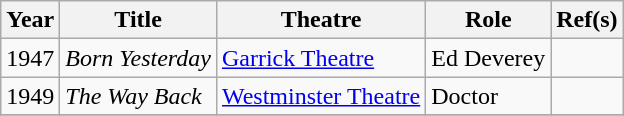<table class="wikitable">
<tr>
<th>Year</th>
<th>Title</th>
<th>Theatre</th>
<th>Role</th>
<th>Ref(s)</th>
</tr>
<tr>
<td>1947</td>
<td><em>Born Yesterday</em></td>
<td><a href='#'>Garrick Theatre</a></td>
<td>Ed Deverey</td>
<td style="text-align:center;"></td>
</tr>
<tr>
<td>1949</td>
<td><em>The Way Back</em></td>
<td><a href='#'>Westminster Theatre</a></td>
<td>Doctor</td>
<td style="text-align:center;"></td>
</tr>
<tr>
</tr>
</table>
